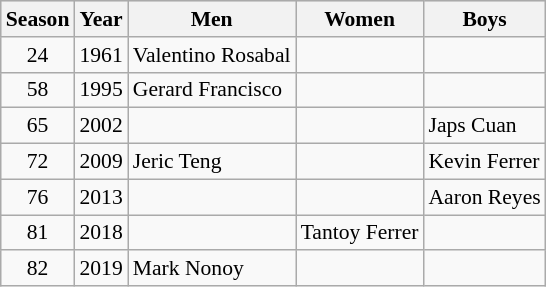<table class="wikitable" style="font-size:90%;">
<tr style="background:#dddddd; text-align:center">
<th>Season</th>
<th>Year</th>
<th>Men</th>
<th>Women</th>
<th>Boys</th>
</tr>
<tr>
<td style="text-align:center;">24</td>
<td>1961</td>
<td>Valentino Rosabal</td>
<td></td>
<td></td>
</tr>
<tr>
<td style="text-align:center;">58</td>
<td>1995</td>
<td>Gerard Francisco</td>
<td></td>
<td></td>
</tr>
<tr>
<td style="text-align:center;">65</td>
<td>2002</td>
<td></td>
<td></td>
<td>Japs Cuan</td>
</tr>
<tr>
<td style="text-align:center;">72</td>
<td>2009</td>
<td>Jeric Teng</td>
<td></td>
<td>Kevin Ferrer</td>
</tr>
<tr>
<td style="text-align:center;">76</td>
<td>2013</td>
<td></td>
<td></td>
<td>Aaron Reyes</td>
</tr>
<tr>
<td style="text-align:center;">81</td>
<td>2018</td>
<td></td>
<td>Tantoy Ferrer</td>
<td></td>
</tr>
<tr>
<td style="text-align:center;">82</td>
<td>2019</td>
<td>Mark Nonoy</td>
<td></td>
<td></td>
</tr>
</table>
